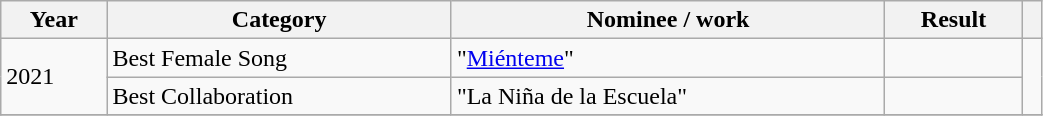<table class="wikitable" style="width:55%;">
<tr>
<th>Year</th>
<th>Category</th>
<th>Nominee / work</th>
<th>Result</th>
<th></th>
</tr>
<tr>
<td rowspan="2">2021</td>
<td>Best Female Song</td>
<td>"<a href='#'>Miénteme</a>"</td>
<td></td>
<td rowspan="2" style="text-align:center;"></td>
</tr>
<tr>
<td>Best Collaboration</td>
<td>"La Niña de la Escuela" </td>
<td></td>
</tr>
<tr>
</tr>
</table>
